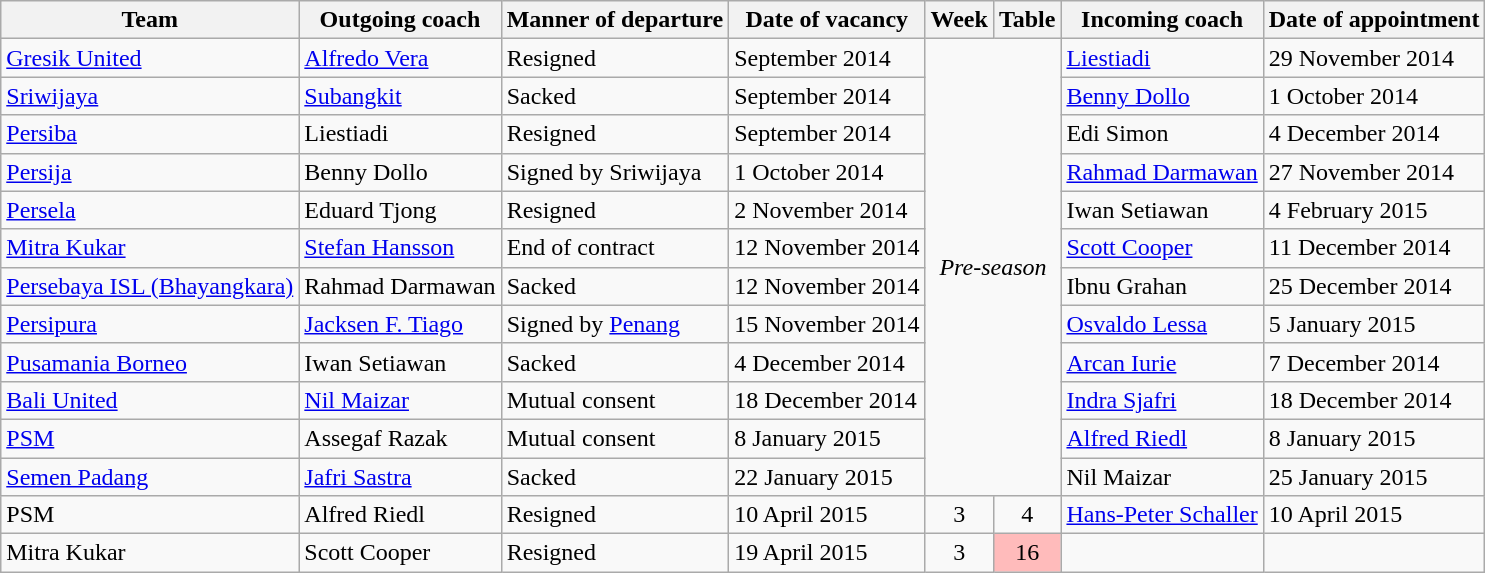<table class="wikitable sortable">
<tr>
<th>Team</th>
<th>Outgoing coach</th>
<th>Manner of departure</th>
<th>Date of vacancy</th>
<th>Week</th>
<th>Table</th>
<th>Incoming coach</th>
<th>Date of appointment</th>
</tr>
<tr>
<td><a href='#'>Gresik United</a></td>
<td> <a href='#'>Alfredo Vera</a></td>
<td>Resigned</td>
<td>September 2014</td>
<td rowspan="12" colspan="2" align="center"><em>Pre-season</em></td>
<td> <a href='#'>Liestiadi</a></td>
<td>29 November 2014</td>
</tr>
<tr>
<td><a href='#'>Sriwijaya</a></td>
<td> <a href='#'>Subangkit</a></td>
<td>Sacked</td>
<td>September 2014</td>
<td> <a href='#'>Benny Dollo</a></td>
<td>1 October 2014</td>
</tr>
<tr>
<td><a href='#'>Persiba</a></td>
<td> Liestiadi</td>
<td>Resigned</td>
<td>September 2014</td>
<td> Edi Simon</td>
<td>4 December 2014</td>
</tr>
<tr>
<td><a href='#'>Persija</a></td>
<td> Benny Dollo</td>
<td>Signed by Sriwijaya</td>
<td>1 October 2014</td>
<td> <a href='#'>Rahmad Darmawan</a></td>
<td>27 November 2014</td>
</tr>
<tr>
<td><a href='#'>Persela</a></td>
<td> Eduard Tjong</td>
<td>Resigned</td>
<td>2 November 2014</td>
<td> Iwan Setiawan</td>
<td>4 February 2015</td>
</tr>
<tr>
<td><a href='#'>Mitra Kukar</a></td>
<td> <a href='#'>Stefan Hansson</a></td>
<td>End of contract</td>
<td>12 November 2014</td>
<td> <a href='#'>Scott Cooper</a></td>
<td>11 December 2014</td>
</tr>
<tr>
<td><a href='#'>Persebaya ISL (Bhayangkara)</a></td>
<td> Rahmad Darmawan</td>
<td>Sacked</td>
<td>12 November 2014</td>
<td> Ibnu Grahan</td>
<td>25 December 2014</td>
</tr>
<tr>
<td><a href='#'>Persipura</a></td>
<td> <a href='#'>Jacksen F. Tiago</a></td>
<td>Signed by <a href='#'>Penang</a></td>
<td>15 November 2014</td>
<td> <a href='#'>Osvaldo Lessa</a></td>
<td>5 January 2015</td>
</tr>
<tr>
<td><a href='#'>Pusamania Borneo</a></td>
<td> Iwan Setiawan</td>
<td>Sacked</td>
<td>4 December 2014</td>
<td> <a href='#'>Arcan Iurie</a></td>
<td>7 December 2014</td>
</tr>
<tr>
<td><a href='#'>Bali United</a></td>
<td> <a href='#'>Nil Maizar</a></td>
<td>Mutual consent</td>
<td>18 December 2014</td>
<td> <a href='#'>Indra Sjafri</a></td>
<td>18 December 2014</td>
</tr>
<tr>
<td><a href='#'>PSM</a></td>
<td> Assegaf Razak</td>
<td>Mutual consent</td>
<td>8 January 2015</td>
<td> <a href='#'>Alfred Riedl</a></td>
<td>8 January 2015</td>
</tr>
<tr>
<td><a href='#'>Semen Padang</a></td>
<td> <a href='#'>Jafri Sastra</a></td>
<td>Sacked</td>
<td>22 January 2015</td>
<td> Nil Maizar</td>
<td>25 January 2015</td>
</tr>
<tr>
<td>PSM</td>
<td> Alfred Riedl</td>
<td>Resigned</td>
<td>10 April 2015</td>
<td align="center">3</td>
<td align="center">4</td>
<td> <a href='#'>Hans-Peter Schaller</a></td>
<td>10 April 2015</td>
</tr>
<tr>
<td>Mitra Kukar</td>
<td> Scott Cooper</td>
<td>Resigned</td>
<td>19 April 2015</td>
<td align="center">3</td>
<td align="center" style="background-color: #FFBBBB;">16</td>
<td></td>
<td></td>
</tr>
</table>
